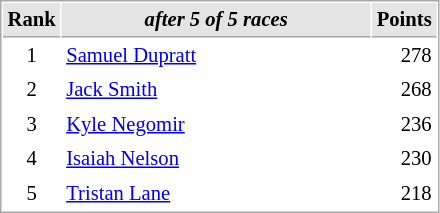<table cellspacing="1" cellpadding="3" style="border:1px solid #aaa; font-size:86%;">
<tr style="background:#e4e4e4;">
<th style="border-bottom:1px solid #aaa; width:10px;">Rank</th>
<th style="border-bottom:1px solid #aaa; width:200px; white-space:nowrap;"><em>after 5 of 5 races</em></th>
<th style="border-bottom:1px solid #aaa; width:20px;">Points</th>
</tr>
<tr>
<td style="text-align:center;">1</td>
<td> <a href='#'>Samuel Dupratt</a></td>
<td align="right">278</td>
</tr>
<tr>
<td style="text-align:center;">2</td>
<td> <a href='#'>Jack Smith</a></td>
<td align="right">268</td>
</tr>
<tr>
<td style="text-align:center;">3</td>
<td> <a href='#'>Kyle Negomir</a></td>
<td align="right">236</td>
</tr>
<tr>
<td style="text-align:center;">4</td>
<td> <a href='#'>Isaiah Nelson</a></td>
<td align="right">230</td>
</tr>
<tr>
<td style="text-align:center;">5</td>
<td> <a href='#'>Tristan Lane</a></td>
<td align="right">218</td>
</tr>
</table>
